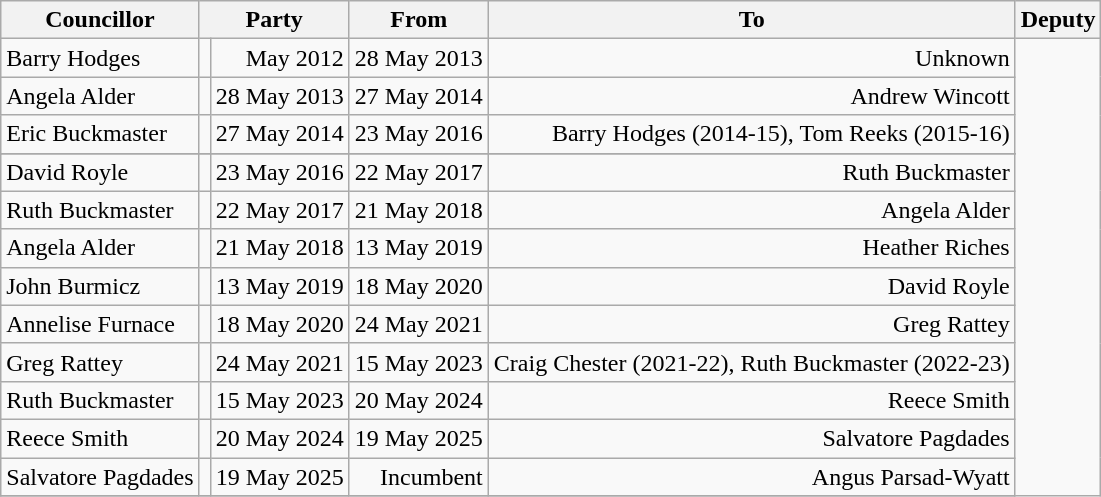<table class=wikitable>
<tr>
<th>Councillor</th>
<th colspan=2>Party</th>
<th>From</th>
<th>To</th>
<th>Deputy</th>
</tr>
<tr>
<td>Barry Hodges</td>
<td></td>
<td align=right>May 2012</td>
<td align=right>28 May 2013</td>
<td align=right>Unknown</td>
</tr>
<tr>
<td>Angela Alder</td>
<td></td>
<td align=right>28 May 2013</td>
<td align=right>27 May 2014</td>
<td align=right>Andrew Wincott</td>
</tr>
<tr>
<td>Eric Buckmaster</td>
<td></td>
<td align=right>27 May 2014</td>
<td align=right>23 May 2016</td>
<td align=right>Barry Hodges (2014-15), Tom Reeks (2015-16)</td>
</tr>
<tr>
</tr>
<tr>
<td>David Royle</td>
<td></td>
<td align=right>23 May 2016</td>
<td align=right>22 May 2017</td>
<td align=right>Ruth Buckmaster</td>
</tr>
<tr>
<td>Ruth Buckmaster</td>
<td></td>
<td align=right>22 May 2017</td>
<td align=right>21 May 2018</td>
<td align=right>Angela Alder</td>
</tr>
<tr>
<td>Angela Alder</td>
<td></td>
<td align=right>21 May 2018</td>
<td align=right>13 May 2019</td>
<td align=right>Heather Riches</td>
</tr>
<tr>
<td>John Burmicz</td>
<td></td>
<td align=right>13 May 2019</td>
<td align=right>18 May 2020</td>
<td align=right>David Royle</td>
</tr>
<tr>
<td>Annelise Furnace</td>
<td></td>
<td align=right>18 May 2020</td>
<td align=right>24 May 2021</td>
<td align=right>Greg Rattey</td>
</tr>
<tr>
<td>Greg Rattey</td>
<td></td>
<td align=right>24 May 2021</td>
<td align=right>15 May 2023</td>
<td align=right>Craig Chester (2021-22), Ruth Buckmaster (2022-23)</td>
</tr>
<tr>
<td>Ruth Buckmaster</td>
<td></td>
<td align=right>15 May 2023</td>
<td align=right>20 May 2024</td>
<td align=right>Reece Smith</td>
</tr>
<tr>
<td>Reece Smith</td>
<td></td>
<td align=right>20 May 2024</td>
<td align=right>19 May 2025</td>
<td align=right>Salvatore Pagdades</td>
</tr>
<tr>
<td>Salvatore Pagdades</td>
<td></td>
<td align=right>19 May 2025</td>
<td align=right>Incumbent</td>
<td align=right>Angus Parsad-Wyatt</td>
</tr>
<tr>
</tr>
</table>
